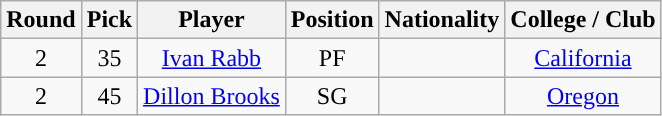<table class="wikitable sortable sortable">
<tr>
<th>Round</th>
<th>Pick</th>
<th>Player</th>
<th>Position</th>
<th>Nationality</th>
<th>College / Club</th>
</tr>
<tr style="text-align: center">
<td>2</td>
<td>35</td>
<td><a href='#'>Ivan Rabb</a></td>
<td>PF</td>
<td></td>
<td><a href='#'>California</a></td>
</tr>
<tr style="text-align: center">
<td>2</td>
<td>45</td>
<td><a href='#'>Dillon Brooks</a></td>
<td>SG</td>
<td></td>
<td><a href='#'>Oregon</a></td>
</tr>
</table>
